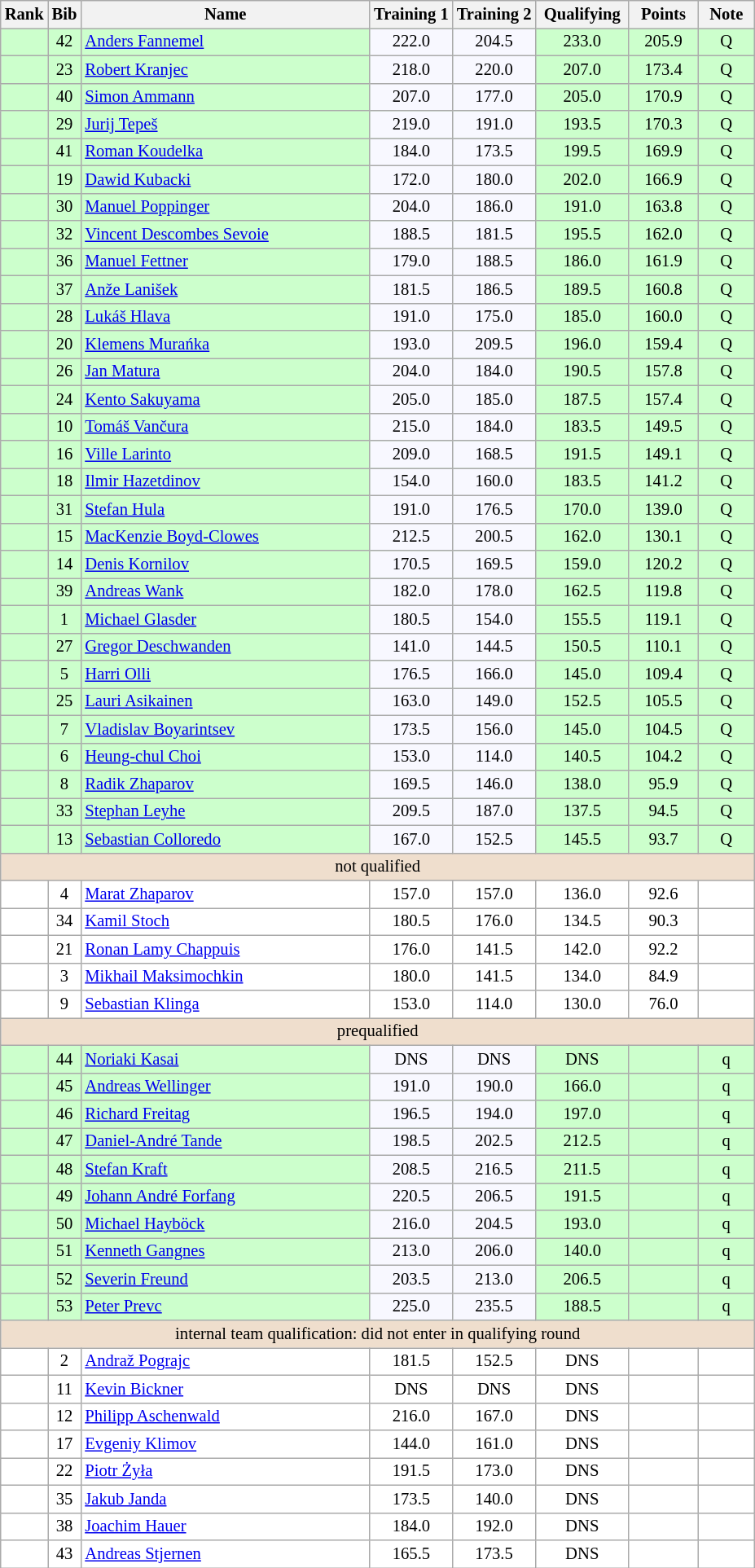<table class="wikitable plainrowheaders" style="background:#fff; font-size:86%; line-height:16px; border:grey solid 1px; border-collapse:collapse;">
<tr>
<th>Rank</th>
<th>Bib</th>
<th width=230>Name</th>
<th>Training 1</th>
<th>Training 2</th>
<th width=70>Qualifying</th>
<th width=50>Points</th>
<th width=40>Note</th>
</tr>
<tr bgcolor=ccffcc align=center>
<td></td>
<td>42</td>
<td align=left> <a href='#'>Anders Fannemel</a></td>
<td bgcolor=#F8F8FF>222.0</td>
<td bgcolor=#F8F8FF>204.5</td>
<td>233.0</td>
<td>205.9</td>
<td>Q</td>
</tr>
<tr bgcolor=ccffcc align=center>
<td></td>
<td>23</td>
<td align=left> <a href='#'>Robert Kranjec</a></td>
<td bgcolor=#F8F8FF>218.0</td>
<td bgcolor=#F8F8FF>220.0</td>
<td>207.0</td>
<td>173.4</td>
<td>Q</td>
</tr>
<tr bgcolor=ccffcc align=center>
<td></td>
<td>40</td>
<td align=left> <a href='#'>Simon Ammann</a></td>
<td bgcolor=#F8F8FF>207.0</td>
<td bgcolor=#F8F8FF>177.0</td>
<td>205.0</td>
<td>170.9</td>
<td>Q</td>
</tr>
<tr bgcolor=ccffcc align=center>
<td></td>
<td>29</td>
<td align=left> <a href='#'>Jurij Tepeš</a></td>
<td bgcolor=#F8F8FF>219.0</td>
<td bgcolor=#F8F8FF>191.0</td>
<td>193.5</td>
<td>170.3</td>
<td>Q</td>
</tr>
<tr bgcolor=ccffcc align=center>
<td></td>
<td>41</td>
<td align=left> <a href='#'>Roman Koudelka</a></td>
<td bgcolor=#F8F8FF>184.0</td>
<td bgcolor=#F8F8FF>173.5</td>
<td>199.5</td>
<td>169.9</td>
<td>Q</td>
</tr>
<tr bgcolor=ccffcc align=center>
<td></td>
<td>19</td>
<td align=left> <a href='#'>Dawid Kubacki</a></td>
<td bgcolor=#F8F8FF>172.0</td>
<td bgcolor=#F8F8FF>180.0</td>
<td>202.0</td>
<td>166.9</td>
<td>Q</td>
</tr>
<tr bgcolor=ccffcc align=center>
<td></td>
<td>30</td>
<td align=left> <a href='#'>Manuel Poppinger</a></td>
<td bgcolor=#F8F8FF>204.0</td>
<td bgcolor=#F8F8FF>186.0</td>
<td>191.0</td>
<td>163.8</td>
<td>Q</td>
</tr>
<tr bgcolor=ccffcc align=center>
<td></td>
<td>32</td>
<td align=left> <a href='#'>Vincent Descombes Sevoie</a></td>
<td bgcolor=#F8F8FF>188.5</td>
<td bgcolor=#F8F8FF>181.5</td>
<td>195.5</td>
<td>162.0</td>
<td>Q</td>
</tr>
<tr bgcolor=ccffcc align=center>
<td></td>
<td>36</td>
<td align=left> <a href='#'>Manuel Fettner</a></td>
<td bgcolor=#F8F8FF>179.0</td>
<td bgcolor=#F8F8FF>188.5</td>
<td>186.0</td>
<td>161.9</td>
<td>Q</td>
</tr>
<tr bgcolor=ccffcc align=center>
<td></td>
<td>37</td>
<td align=left> <a href='#'>Anže Lanišek</a></td>
<td bgcolor=#F8F8FF>181.5</td>
<td bgcolor=#F8F8FF>186.5</td>
<td>189.5</td>
<td>160.8</td>
<td>Q</td>
</tr>
<tr bgcolor=ccffcc align=center>
<td></td>
<td>28</td>
<td align=left> <a href='#'>Lukáš Hlava</a></td>
<td bgcolor=#F8F8FF>191.0</td>
<td bgcolor=#F8F8FF>175.0</td>
<td>185.0</td>
<td>160.0</td>
<td>Q</td>
</tr>
<tr bgcolor=ccffcc align=center>
<td></td>
<td>20</td>
<td align=left> <a href='#'>Klemens Murańka</a></td>
<td bgcolor=#F8F8FF>193.0</td>
<td bgcolor=#F8F8FF>209.5</td>
<td>196.0</td>
<td>159.4</td>
<td>Q</td>
</tr>
<tr bgcolor=ccffcc align=center>
<td></td>
<td>26</td>
<td align=left> <a href='#'>Jan Matura</a></td>
<td bgcolor=#F8F8FF>204.0</td>
<td bgcolor=#F8F8FF>184.0</td>
<td>190.5</td>
<td>157.8</td>
<td>Q</td>
</tr>
<tr bgcolor=ccffcc align=center>
<td></td>
<td>24</td>
<td align=left> <a href='#'>Kento Sakuyama</a></td>
<td bgcolor=#F8F8FF>205.0</td>
<td bgcolor=#F8F8FF>185.0</td>
<td>187.5</td>
<td>157.4</td>
<td>Q</td>
</tr>
<tr bgcolor=ccffcc align=center>
<td></td>
<td>10</td>
<td align=left> <a href='#'>Tomáš Vančura</a></td>
<td bgcolor=#F8F8FF>215.0</td>
<td bgcolor=#F8F8FF>184.0</td>
<td>183.5</td>
<td>149.5</td>
<td>Q</td>
</tr>
<tr bgcolor=ccffcc align=center>
<td></td>
<td>16</td>
<td align=left> <a href='#'>Ville Larinto</a></td>
<td bgcolor=#F8F8FF>209.0</td>
<td bgcolor=#F8F8FF>168.5</td>
<td>191.5</td>
<td>149.1</td>
<td>Q</td>
</tr>
<tr bgcolor=ccffcc align=center>
<td></td>
<td>18</td>
<td align=left> <a href='#'>Ilmir Hazetdinov</a></td>
<td bgcolor=#F8F8FF>154.0</td>
<td bgcolor=#F8F8FF>160.0</td>
<td>183.5</td>
<td>141.2</td>
<td>Q</td>
</tr>
<tr bgcolor=ccffcc align=center>
<td></td>
<td>31</td>
<td align=left> <a href='#'>Stefan Hula</a></td>
<td bgcolor=#F8F8FF>191.0</td>
<td bgcolor=#F8F8FF>176.5</td>
<td>170.0</td>
<td>139.0</td>
<td>Q</td>
</tr>
<tr bgcolor=ccffcc align=center>
<td></td>
<td>15</td>
<td align=left> <a href='#'>MacKenzie Boyd-Clowes</a></td>
<td bgcolor=#F8F8FF>212.5</td>
<td bgcolor=#F8F8FF>200.5</td>
<td>162.0</td>
<td>130.1</td>
<td>Q</td>
</tr>
<tr bgcolor=ccffcc align=center>
<td></td>
<td>14</td>
<td align=left> <a href='#'>Denis Kornilov</a></td>
<td bgcolor=#F8F8FF>170.5</td>
<td bgcolor=#F8F8FF>169.5</td>
<td>159.0</td>
<td>120.2</td>
<td>Q</td>
</tr>
<tr bgcolor=ccffcc align=center>
<td></td>
<td>39</td>
<td align=left> <a href='#'>Andreas Wank</a></td>
<td bgcolor=#F8F8FF>182.0</td>
<td bgcolor=#F8F8FF>178.0</td>
<td>162.5</td>
<td>119.8</td>
<td>Q</td>
</tr>
<tr bgcolor=ccffcc align=center>
<td></td>
<td>1</td>
<td align=left> <a href='#'>Michael Glasder</a></td>
<td bgcolor=#F8F8FF>180.5</td>
<td bgcolor=#F8F8FF>154.0</td>
<td>155.5</td>
<td>119.1</td>
<td>Q</td>
</tr>
<tr bgcolor=ccffcc align=center>
<td></td>
<td>27</td>
<td align=left> <a href='#'>Gregor Deschwanden</a></td>
<td bgcolor=#F8F8FF>141.0</td>
<td bgcolor=#F8F8FF>144.5</td>
<td>150.5</td>
<td>110.1</td>
<td>Q</td>
</tr>
<tr bgcolor=ccffcc align=center>
<td></td>
<td>5</td>
<td align=left> <a href='#'>Harri Olli</a></td>
<td bgcolor=#F8F8FF>176.5</td>
<td bgcolor=#F8F8FF>166.0</td>
<td>145.0</td>
<td>109.4</td>
<td>Q</td>
</tr>
<tr bgcolor=ccffcc align=center>
<td></td>
<td>25</td>
<td align=left> <a href='#'>Lauri Asikainen</a></td>
<td bgcolor=#F8F8FF>163.0</td>
<td bgcolor=#F8F8FF>149.0</td>
<td>152.5</td>
<td>105.5</td>
<td>Q</td>
</tr>
<tr bgcolor=ccffcc align=center>
<td></td>
<td>7</td>
<td align=left> <a href='#'>Vladislav Boyarintsev</a></td>
<td bgcolor=#F8F8FF>173.5</td>
<td bgcolor=#F8F8FF>156.0</td>
<td>145.0</td>
<td>104.5</td>
<td>Q</td>
</tr>
<tr bgcolor=ccffcc align=center>
<td></td>
<td>6</td>
<td align=left> <a href='#'>Heung-chul Choi</a></td>
<td bgcolor=#F8F8FF>153.0</td>
<td bgcolor=#F8F8FF>114.0</td>
<td>140.5</td>
<td>104.2</td>
<td>Q</td>
</tr>
<tr bgcolor=ccffcc align=center>
<td></td>
<td>8</td>
<td align=left> <a href='#'>Radik Zhaparov</a></td>
<td bgcolor=#F8F8FF>169.5</td>
<td bgcolor=#F8F8FF>146.0</td>
<td>138.0</td>
<td>95.9</td>
<td>Q</td>
</tr>
<tr bgcolor=ccffcc align=center>
<td></td>
<td>33</td>
<td align=left> <a href='#'>Stephan Leyhe</a></td>
<td bgcolor=#F8F8FF>209.5</td>
<td bgcolor=#F8F8FF>187.0</td>
<td>137.5</td>
<td>94.5</td>
<td>Q</td>
</tr>
<tr bgcolor=ccffcc align=center>
<td></td>
<td>13</td>
<td align=left> <a href='#'>Sebastian Colloredo</a></td>
<td bgcolor=#F8F8FF>167.0</td>
<td bgcolor=#F8F8FF>152.5</td>
<td>145.5</td>
<td>93.7</td>
<td>Q</td>
</tr>
<tr>
<td colspan=10 bgcolor=EFDECD align=center>not qualified</td>
</tr>
<tr align=center>
<td></td>
<td>4</td>
<td align=left> <a href='#'>Marat Zhaparov</a></td>
<td>157.0</td>
<td>157.0</td>
<td>136.0</td>
<td>92.6</td>
<td></td>
</tr>
<tr align=center>
<td></td>
<td>34</td>
<td align=left> <a href='#'>Kamil Stoch</a></td>
<td>180.5</td>
<td>176.0</td>
<td>134.5</td>
<td>90.3</td>
<td></td>
</tr>
<tr align=center>
<td></td>
<td>21</td>
<td align=left> <a href='#'>Ronan Lamy Chappuis</a></td>
<td>176.0</td>
<td>141.5</td>
<td>142.0</td>
<td>92.2</td>
<td></td>
</tr>
<tr align=center>
<td></td>
<td>3</td>
<td align=left> <a href='#'>Mikhail Maksimochkin</a></td>
<td>180.0</td>
<td>141.5</td>
<td>134.0</td>
<td>84.9</td>
<td></td>
</tr>
<tr align=center>
<td></td>
<td>9</td>
<td align=left> <a href='#'>Sebastian Klinga</a></td>
<td>153.0</td>
<td>114.0</td>
<td>130.0</td>
<td>76.0</td>
<td></td>
</tr>
<tr>
<td colspan=10 bgcolor=EFDECD align=center>prequalified</td>
</tr>
<tr bgcolor=ccffcc align=center>
<td></td>
<td>44</td>
<td align=left> <a href='#'>Noriaki Kasai</a></td>
<td bgcolor=#F8F8FF>DNS</td>
<td bgcolor=#F8F8FF>DNS</td>
<td>DNS</td>
<td></td>
<td>q</td>
</tr>
<tr bgcolor=ccffcc align=center>
<td></td>
<td>45</td>
<td align=left> <a href='#'>Andreas Wellinger</a></td>
<td bgcolor=#F8F8FF>191.0</td>
<td bgcolor=#F8F8FF>190.0</td>
<td>166.0</td>
<td></td>
<td>q</td>
</tr>
<tr bgcolor=ccffcc align=center>
<td></td>
<td>46</td>
<td align=left> <a href='#'>Richard Freitag</a></td>
<td bgcolor=#F8F8FF>196.5</td>
<td bgcolor=#F8F8FF>194.0</td>
<td>197.0</td>
<td></td>
<td>q</td>
</tr>
<tr bgcolor=ccffcc align=center>
<td></td>
<td>47</td>
<td align=left> <a href='#'>Daniel-André Tande</a></td>
<td bgcolor=#F8F8FF>198.5</td>
<td bgcolor=#F8F8FF>202.5</td>
<td>212.5</td>
<td></td>
<td>q</td>
</tr>
<tr bgcolor=ccffcc align=center>
<td></td>
<td>48</td>
<td align=left> <a href='#'>Stefan Kraft</a></td>
<td bgcolor=#F8F8FF>208.5</td>
<td bgcolor=#F8F8FF>216.5</td>
<td>211.5</td>
<td></td>
<td>q</td>
</tr>
<tr bgcolor=ccffcc align=center>
<td></td>
<td>49</td>
<td align=left> <a href='#'>Johann André Forfang</a></td>
<td bgcolor=#F8F8FF>220.5</td>
<td bgcolor=#F8F8FF>206.5</td>
<td>191.5</td>
<td></td>
<td>q</td>
</tr>
<tr bgcolor=ccffcc align=center>
<td></td>
<td>50</td>
<td align=left> <a href='#'>Michael Hayböck</a></td>
<td bgcolor=#F8F8FF>216.0</td>
<td bgcolor=#F8F8FF>204.5</td>
<td>193.0</td>
<td></td>
<td>q</td>
</tr>
<tr bgcolor=ccffcc align=center>
<td></td>
<td>51</td>
<td align=left> <a href='#'>Kenneth Gangnes</a></td>
<td bgcolor=#F8F8FF>213.0</td>
<td bgcolor=#F8F8FF>206.0</td>
<td>140.0</td>
<td></td>
<td>q</td>
</tr>
<tr bgcolor=ccffcc align=center>
<td></td>
<td>52</td>
<td align=left> <a href='#'>Severin Freund</a></td>
<td bgcolor=#F8F8FF>203.5</td>
<td bgcolor=#F8F8FF>213.0</td>
<td>206.5</td>
<td></td>
<td>q</td>
</tr>
<tr bgcolor=ccffcc align=center>
<td></td>
<td>53</td>
<td align=left> <a href='#'>Peter Prevc</a></td>
<td bgcolor=#F8F8FF>225.0</td>
<td bgcolor=#F8F8FF>235.5</td>
<td>188.5</td>
<td></td>
<td>q</td>
</tr>
<tr>
<td colspan=10 bgcolor=EFDECD align=center>internal team qualification: did not enter in qualifying round</td>
</tr>
<tr align=center>
<td></td>
<td>2</td>
<td align=left> <a href='#'>Andraž Pograjc</a></td>
<td>181.5</td>
<td>152.5</td>
<td>DNS</td>
<td></td>
<td></td>
</tr>
<tr align=center>
<td></td>
<td>11</td>
<td align=left> <a href='#'>Kevin Bickner</a></td>
<td>DNS</td>
<td>DNS</td>
<td>DNS</td>
<td></td>
<td></td>
</tr>
<tr align=center>
<td></td>
<td>12</td>
<td align=left> <a href='#'>Philipp Aschenwald</a></td>
<td>216.0</td>
<td>167.0</td>
<td>DNS</td>
<td></td>
<td></td>
</tr>
<tr align=center>
<td></td>
<td>17</td>
<td align=left> <a href='#'>Evgeniy Klimov</a></td>
<td>144.0</td>
<td>161.0</td>
<td>DNS</td>
<td></td>
<td></td>
</tr>
<tr align=center>
<td></td>
<td>22</td>
<td align=left> <a href='#'>Piotr Żyła</a></td>
<td>191.5</td>
<td>173.0</td>
<td>DNS</td>
<td></td>
<td></td>
</tr>
<tr align=center>
<td></td>
<td>35</td>
<td align=left> <a href='#'>Jakub Janda</a></td>
<td>173.5</td>
<td>140.0</td>
<td>DNS</td>
<td></td>
<td></td>
</tr>
<tr align=center>
<td></td>
<td>38</td>
<td align=left> <a href='#'>Joachim Hauer</a></td>
<td>184.0</td>
<td>192.0</td>
<td>DNS</td>
<td></td>
<td></td>
</tr>
<tr align=center>
<td></td>
<td>43</td>
<td align=left>  <a href='#'>Andreas Stjernen</a></td>
<td>165.5</td>
<td>173.5</td>
<td>DNS</td>
<td></td>
<td></td>
</tr>
</table>
